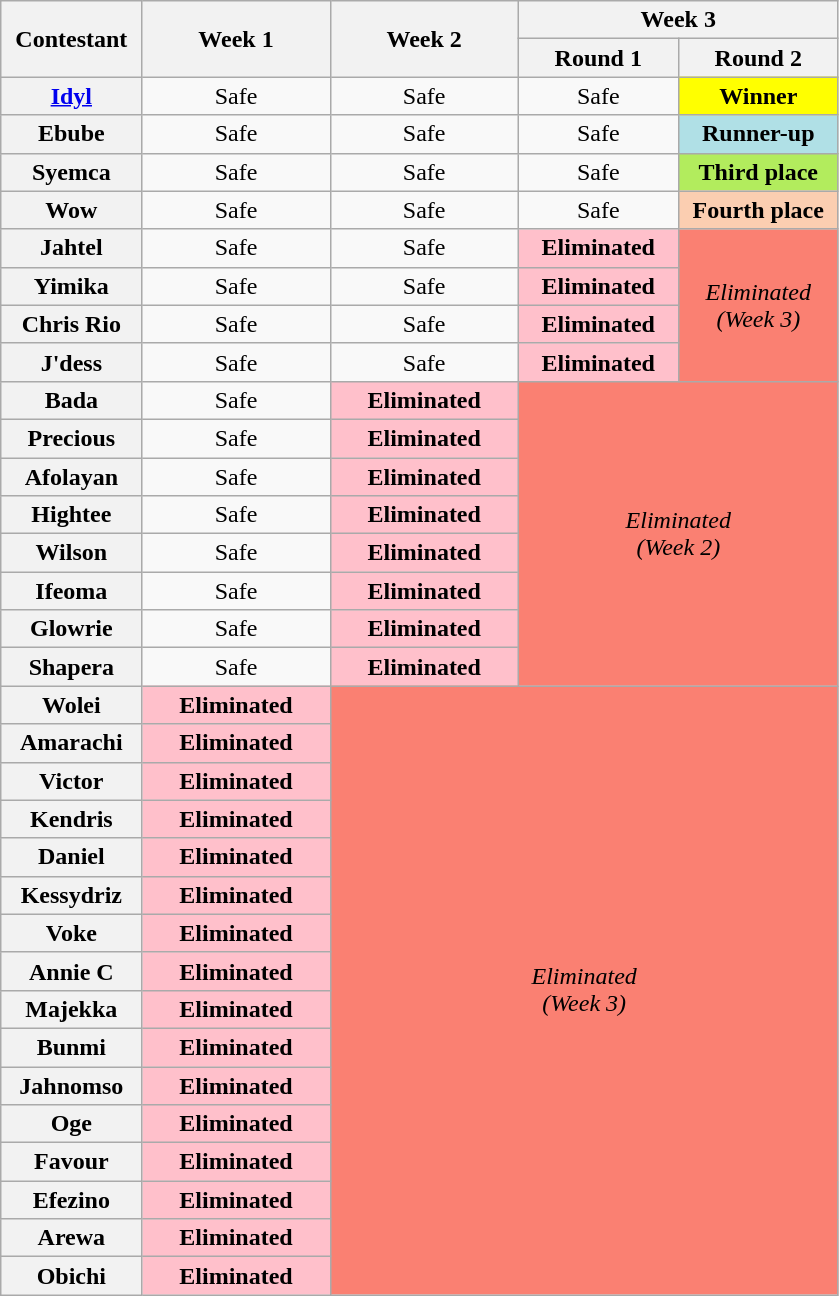<table class="wikitable" style="text-align:center; font-size:100%">
<tr>
<th rowspan="2" style="width:15%;">Contestant</th>
<th scope="col" rowspan="2" style="width:20%;">Week 1</th>
<th scope="col" rowspan="2" style="width:20%;">Week 2</th>
<th scope="col" colspan="2" style="width:20%;">Week 3</th>
</tr>
<tr>
<th scope="col" style="width:17%;">Round 1</th>
<th scope="col" style="width:17%;">Round 2</th>
</tr>
<tr>
<th scope="col"><a href='#'>Idyl</a></th>
<td>Safe</td>
<td>Safe</td>
<td>Safe</td>
<td bgcolor=yellow><strong>Winner</strong></td>
</tr>
<tr>
<th scope="col">Ebube</th>
<td>Safe</td>
<td>Safe</td>
<td>Safe</td>
<td style="background:#B0E0E6;"><strong>Runner-up</strong></td>
</tr>
<tr>
<th scope="col">Syemca</th>
<td>Safe</td>
<td>Safe</td>
<td>Safe</td>
<td style="background:#B2EC5D " colspan=1><strong>Third place</strong></td>
</tr>
<tr>
<th scope="col">Wow</th>
<td>Safe</td>
<td>Safe</td>
<td>Safe</td>
<td style="background:#FBCEB1" colspan=1><strong>Fourth place</strong></td>
</tr>
<tr>
<th scope="col">Jahtel</th>
<td>Safe</td>
<td>Safe</td>
<td style = "background:pink"><strong>Eliminated</strong></td>
<td rowspan="4" colspan="4" style="background:#FA8072"><em>Eliminated</em> <br> <em>(Week 3)</em></td>
</tr>
<tr>
<th scope="col">Yimika</th>
<td>Safe</td>
<td>Safe</td>
<td style = "background:pink"><strong>Eliminated</strong></td>
</tr>
<tr>
<th scope="col">Chris Rio</th>
<td>Safe</td>
<td>Safe</td>
<td style = "background:pink"><strong>Eliminated</strong></td>
</tr>
<tr>
<th scope="col">J'dess</th>
<td>Safe</td>
<td>Safe</td>
<td style = "background:pink"><strong>Eliminated</strong></td>
</tr>
<tr>
<th scope="col">Bada</th>
<td>Safe</td>
<td style = "background:pink"><strong>Eliminated</strong></td>
<td rowspan="8" colspan="4" style="background:#FA8072"><em>Eliminated</em> <br> <em>(Week 2)</em></td>
</tr>
<tr>
<th scope="col">Precious</th>
<td>Safe</td>
<td style = "background:pink"><strong>Eliminated</strong></td>
</tr>
<tr>
<th scope="col">Afolayan</th>
<td>Safe</td>
<td style = "background:pink"><strong>Eliminated</strong></td>
</tr>
<tr>
<th scope="col">Hightee</th>
<td>Safe</td>
<td style = "background:pink"><strong>Eliminated</strong></td>
</tr>
<tr>
<th scope="col">Wilson</th>
<td>Safe</td>
<td style = "background:pink"><strong>Eliminated</strong></td>
</tr>
<tr>
<th scope="col">Ifeoma</th>
<td>Safe</td>
<td style = "background:pink"><strong>Eliminated</strong></td>
</tr>
<tr>
<th scope="col">Glowrie</th>
<td>Safe</td>
<td style = "background:pink"><strong>Eliminated</strong></td>
</tr>
<tr>
<th scope="col">Shapera</th>
<td>Safe</td>
<td style = "background:pink"><strong>Eliminated</strong></td>
</tr>
<tr>
<th scope="col">Wolei</th>
<td style = "background:pink"><strong>Eliminated</strong></td>
<td rowspan="16" colspan="4" style="background:#FA8072"><em>Eliminated</em> <br> <em>(Week 3)</em></td>
</tr>
<tr>
<th scope="col">Amarachi</th>
<td style = "background:pink"><strong>Eliminated</strong></td>
</tr>
<tr>
<th scope="col">Victor</th>
<td style = "background:pink"><strong>Eliminated</strong></td>
</tr>
<tr>
<th scope="col">Kendris</th>
<td style = "background:pink"><strong>Eliminated</strong></td>
</tr>
<tr>
<th scope="col">Daniel</th>
<td style = "background:pink"><strong>Eliminated</strong></td>
</tr>
<tr>
<th scope="col">Kessydriz</th>
<td style = "background:pink"><strong>Eliminated</strong></td>
</tr>
<tr>
<th scope="col">Voke</th>
<td style = "background:pink"><strong>Eliminated</strong></td>
</tr>
<tr>
<th scope="col">Annie C</th>
<td style = "background:pink"><strong>Eliminated</strong></td>
</tr>
<tr>
<th scope="col">Majekka</th>
<td style = "background:pink"><strong>Eliminated</strong></td>
</tr>
<tr>
<th scope="col">Bunmi</th>
<td style = "background:pink"><strong>Eliminated</strong></td>
</tr>
<tr>
<th scope="col">Jahnomso</th>
<td style = "background:pink"><strong>Eliminated</strong></td>
</tr>
<tr>
<th scope="col">Oge</th>
<td style = "background:pink"><strong>Eliminated</strong></td>
</tr>
<tr>
<th scope="col">Favour</th>
<td style = "background:pink"><strong>Eliminated</strong></td>
</tr>
<tr>
<th scope="col">Efezino</th>
<td style = "background:pink"><strong>Eliminated</strong></td>
</tr>
<tr>
<th scope="col">Arewa</th>
<td style = "background:pink"><strong>Eliminated</strong></td>
</tr>
<tr>
<th scope="col">Obichi</th>
<td style = "background:pink"><strong>Eliminated</strong></td>
</tr>
</table>
